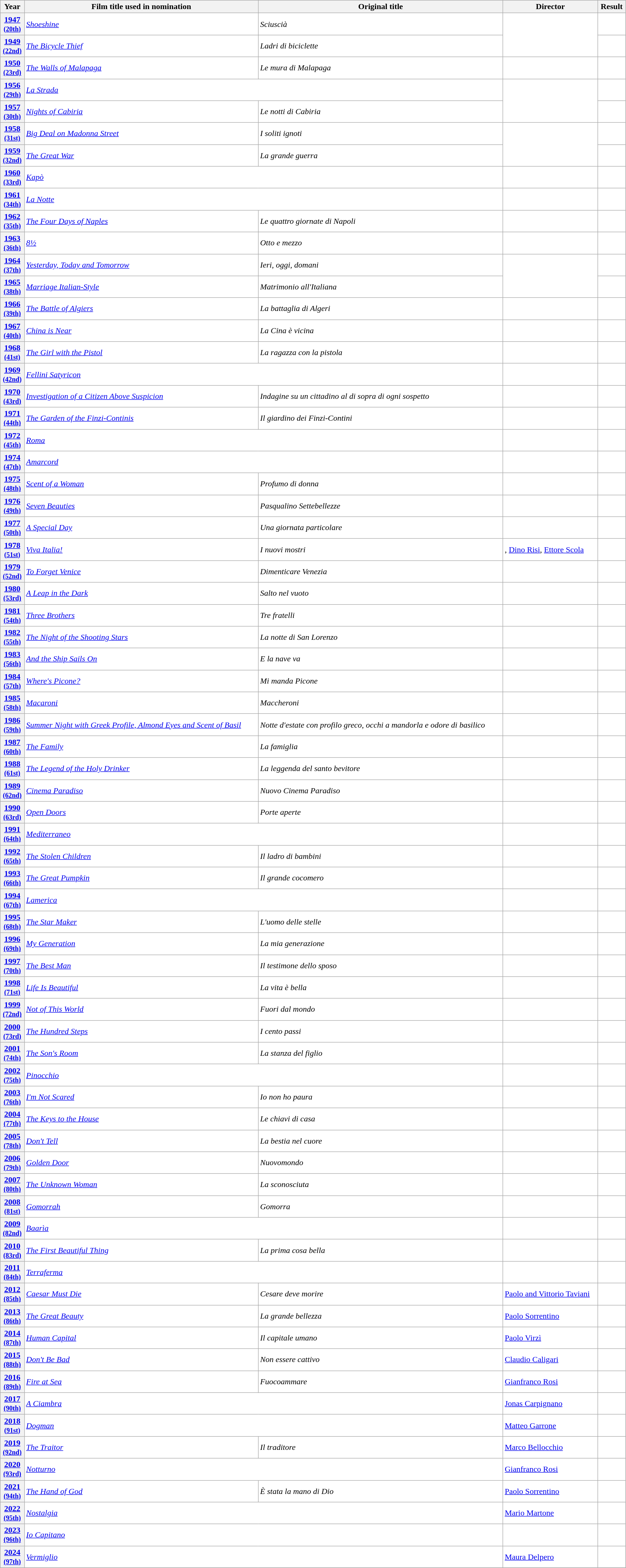<table class="wikitable" width="98%" style="background:#ffffff;">
<tr>
<th>Year</th>
<th>Film title used in nomination</th>
<th>Original title</th>
<th>Director</th>
<th>Result</th>
</tr>
<tr>
<th align="center"><a href='#'>1947</a><br><small><a href='#'>(20th)</a></small></th>
<td><em><a href='#'>Shoeshine</a></em></td>
<td><em>Sciuscià</em></td>
<td rowspan="2"></td>
<td></td>
</tr>
<tr>
<th align="center"><a href='#'>1949</a><br><small><a href='#'>(22nd)</a></small></th>
<td><em><a href='#'>The Bicycle Thief</a></em></td>
<td><em>Ladri di biciclette</em></td>
<td></td>
</tr>
<tr>
<th align="center"><a href='#'>1950</a><br><small><a href='#'>(23rd)</a></small></th>
<td><em><a href='#'>The Walls of Malapaga</a></em></td>
<td><em>Le mura di Malapaga</em></td>
<td></td>
<td></td>
</tr>
<tr>
<th align="center"><a href='#'>1956</a><br><small><a href='#'>(29th)</a></small></th>
<td colspan="2"><em><a href='#'>La Strada</a></em></td>
<td rowspan="2"></td>
<td></td>
</tr>
<tr>
<th align="center"><a href='#'>1957</a><br><small><a href='#'>(30th)</a></small></th>
<td><em><a href='#'>Nights of Cabiria</a></em></td>
<td><em>Le notti di Cabiria</em></td>
<td></td>
</tr>
<tr>
<th align="center"><a href='#'>1958</a><br><small><a href='#'>(31st)</a></small></th>
<td><em><a href='#'>Big Deal on Madonna Street</a></em></td>
<td><em>I soliti ignoti</em></td>
<td rowspan="2"></td>
<td></td>
</tr>
<tr>
<th align="center"><a href='#'>1959</a><br><small><a href='#'>(32nd)</a></small></th>
<td><em><a href='#'>The Great War</a></em></td>
<td><em>La grande guerra</em></td>
<td></td>
</tr>
<tr>
<th align="center"><a href='#'>1960</a><br><small><a href='#'>(33rd)</a></small></th>
<td colspan="2"><em><a href='#'>Kapò</a></em></td>
<td></td>
<td></td>
</tr>
<tr>
<th align="center"><a href='#'>1961</a><br><small><a href='#'>(34th)</a></small></th>
<td colspan="2"><em><a href='#'>La Notte</a></em></td>
<td></td>
<td></td>
</tr>
<tr>
<th align="center"><a href='#'>1962</a><br><small><a href='#'>(35th)</a></small></th>
<td><em><a href='#'>The Four Days of Naples</a></em></td>
<td><em>Le quattro giornate di Napoli</em></td>
<td></td>
<td></td>
</tr>
<tr>
<th align="center"><a href='#'>1963</a><br><small><a href='#'>(36th)</a></small></th>
<td><em><a href='#'>8½</a></em></td>
<td><em>Otto e mezzo</em></td>
<td></td>
<td></td>
</tr>
<tr>
<th align="center"><a href='#'>1964</a><br><small><a href='#'>(37th)</a></small></th>
<td><em><a href='#'>Yesterday, Today and Tomorrow</a></em></td>
<td><em>Ieri, oggi, domani</em></td>
<td rowspan="2"></td>
<td></td>
</tr>
<tr>
<th align="center"><a href='#'>1965</a><br><small><a href='#'>(38th)</a></small></th>
<td><em><a href='#'>Marriage Italian-Style</a></em></td>
<td><em>Matrimonio all'Italiana</em></td>
<td></td>
</tr>
<tr>
<th align="center"><a href='#'>1966</a><br><small><a href='#'>(39th)</a></small></th>
<td><em><a href='#'>The Battle of Algiers</a></em></td>
<td><em>La battaglia di Algeri</em></td>
<td></td>
<td></td>
</tr>
<tr>
<th align="center"><a href='#'>1967</a><br><small><a href='#'>(40th)</a></small></th>
<td><em><a href='#'>China is Near</a></em></td>
<td><em>La Cina è vicina</em></td>
<td></td>
<td></td>
</tr>
<tr>
<th align="center"><a href='#'>1968</a><br><small><a href='#'>(41st)</a></small></th>
<td><em><a href='#'>The Girl with the Pistol</a></em></td>
<td><em>La ragazza con la pistola</em></td>
<td></td>
<td></td>
</tr>
<tr>
<th align="center"><a href='#'>1969</a><br><small><a href='#'>(42nd)</a></small></th>
<td colspan="2"><em><a href='#'>Fellini Satyricon</a></em></td>
<td></td>
<td></td>
</tr>
<tr>
<th align="center"><a href='#'>1970</a><br><small><a href='#'>(43rd)</a></small></th>
<td><em><a href='#'>Investigation of a Citizen Above Suspicion</a></em></td>
<td><em>Indagine su un cittadino al di sopra di ogni sospetto</em></td>
<td></td>
<td></td>
</tr>
<tr>
<th align="center"><a href='#'>1971</a><br><small><a href='#'>(44th)</a></small></th>
<td><em><a href='#'>The Garden of the Finzi-Continis</a></em></td>
<td><em>Il giardino dei Finzi-Contini</em></td>
<td></td>
<td></td>
</tr>
<tr>
<th align="center"><a href='#'>1972</a><br><small><a href='#'>(45th)</a></small></th>
<td colspan="2"><em><a href='#'>Roma</a></em></td>
<td></td>
<td></td>
</tr>
<tr>
<th align="center"><a href='#'>1974</a><br><small><a href='#'>(47th)</a></small></th>
<td colspan="2"><em><a href='#'>Amarcord</a></em></td>
<td></td>
<td></td>
</tr>
<tr>
<th align="center"><a href='#'>1975</a><br><small><a href='#'>(48th)</a></small></th>
<td><em><a href='#'>Scent of a Woman</a></em></td>
<td><em>Profumo di donna</em></td>
<td></td>
<td></td>
</tr>
<tr>
<th align="center"><a href='#'>1976</a><br><small><a href='#'>(49th)</a></small></th>
<td><em><a href='#'>Seven Beauties</a></em></td>
<td><em>Pasqualino Settebellezze</em></td>
<td></td>
<td></td>
</tr>
<tr>
<th align="center"><a href='#'>1977</a><br><small><a href='#'>(50th)</a></small></th>
<td><em><a href='#'>A Special Day</a></em></td>
<td><em>Una giornata particolare</em></td>
<td></td>
<td></td>
</tr>
<tr>
<th align="center"><a href='#'>1978</a><br><small><a href='#'>(51st)</a></small></th>
<td><em><a href='#'>Viva Italia!</a></em></td>
<td><em>I nuovi mostri</em></td>
<td>, <a href='#'>Dino Risi</a>, <a href='#'>Ettore Scola</a></td>
<td></td>
</tr>
<tr>
<th align="center"><a href='#'>1979</a><br><small><a href='#'>(52nd)</a></small></th>
<td><em><a href='#'>To Forget Venice</a></em></td>
<td><em>Dimenticare Venezia</em></td>
<td></td>
<td></td>
</tr>
<tr>
<th align="center"><a href='#'>1980</a><br><small><a href='#'>(53rd)</a></small></th>
<td><em><a href='#'>A Leap in the Dark</a></em></td>
<td><em>Salto nel vuoto</em></td>
<td></td>
<td></td>
</tr>
<tr>
<th align="center"><a href='#'>1981</a><br><small><a href='#'>(54th)</a></small></th>
<td><em><a href='#'>Three Brothers</a></em></td>
<td><em>Tre fratelli</em></td>
<td></td>
<td></td>
</tr>
<tr>
<th align="center"><a href='#'>1982</a><br><small><a href='#'>(55th)</a></small></th>
<td><em><a href='#'>The Night of the Shooting Stars</a></em></td>
<td><em>La notte di San Lorenzo</em></td>
<td></td>
<td></td>
</tr>
<tr>
<th align="center"><a href='#'>1983</a><br><small><a href='#'>(56th)</a></small></th>
<td><em><a href='#'>And the Ship Sails On</a></em></td>
<td><em>E la nave va</em></td>
<td></td>
<td></td>
</tr>
<tr>
<th align="center"><a href='#'>1984</a><br><small><a href='#'>(57th)</a></small></th>
<td><em><a href='#'>Where's Picone?</a></em></td>
<td><em>Mi manda Picone</em></td>
<td></td>
<td></td>
</tr>
<tr>
<th align="center"><a href='#'>1985</a><br><small><a href='#'>(58th)</a></small></th>
<td><em><a href='#'>Macaroni</a></em></td>
<td><em>Maccheroni</em></td>
<td></td>
<td></td>
</tr>
<tr>
<th align="center"><a href='#'>1986</a><br><small><a href='#'>(59th)</a></small></th>
<td><em><a href='#'>Summer Night with Greek Profile, Almond Eyes and Scent of Basil</a></em></td>
<td><em>Notte d'estate con profilo greco, occhi a mandorla e odore di basilico</em></td>
<td></td>
<td></td>
</tr>
<tr>
<th align="center"><a href='#'>1987</a><br><small><a href='#'>(60th)</a></small></th>
<td><em><a href='#'>The Family</a></em></td>
<td><em>La famiglia</em></td>
<td></td>
<td></td>
</tr>
<tr>
<th align="center"><a href='#'>1988</a><br><small><a href='#'>(61st)</a></small></th>
<td><em><a href='#'>The Legend of the Holy Drinker</a></em></td>
<td><em>La leggenda del santo bevitore</em></td>
<td></td>
<td></td>
</tr>
<tr>
<th align="center"><a href='#'>1989</a><br><small><a href='#'>(62nd)</a></small></th>
<td><em><a href='#'>Cinema Paradiso</a></em></td>
<td><em>Nuovo Cinema Paradiso</em></td>
<td></td>
<td></td>
</tr>
<tr>
<th align="center"><a href='#'>1990</a><br><small><a href='#'>(63rd)</a></small></th>
<td><em><a href='#'>Open Doors</a></em></td>
<td><em>Porte aperte</em></td>
<td></td>
<td></td>
</tr>
<tr>
<th align="center"><a href='#'>1991</a><br><small><a href='#'>(64th)</a></small></th>
<td colspan="2"><em><a href='#'>Mediterraneo</a></em></td>
<td></td>
<td></td>
</tr>
<tr>
<th align="center"><a href='#'>1992</a><br><small><a href='#'>(65th)</a></small></th>
<td><em><a href='#'>The Stolen Children</a></em></td>
<td><em>Il ladro di bambini</em></td>
<td></td>
<td></td>
</tr>
<tr>
<th align="center"><a href='#'>1993</a><br><small><a href='#'>(66th)</a></small></th>
<td><em><a href='#'>The Great Pumpkin</a></em></td>
<td><em>Il grande cocomero</em></td>
<td></td>
<td></td>
</tr>
<tr>
<th align="center"><a href='#'>1994</a><br><small><a href='#'>(67th)</a></small></th>
<td colspan="2"><em><a href='#'>Lamerica</a></em></td>
<td></td>
<td></td>
</tr>
<tr>
<th align="center"><a href='#'>1995</a><br><small><a href='#'>(68th)</a></small></th>
<td><em><a href='#'>The Star Maker</a></em></td>
<td><em>L'uomo delle stelle</em></td>
<td></td>
<td></td>
</tr>
<tr>
<th align="center"><a href='#'>1996</a><br><small><a href='#'>(69th)</a></small></th>
<td><em><a href='#'>My Generation</a></em></td>
<td><em>La mia generazione</em></td>
<td></td>
<td></td>
</tr>
<tr>
<th align="center"><a href='#'>1997</a><br><small><a href='#'>(70th)</a></small></th>
<td><em><a href='#'>The Best Man</a></em></td>
<td><em>Il testimone dello sposo</em></td>
<td></td>
<td></td>
</tr>
<tr>
<th align="center"><a href='#'>1998</a><br><small><a href='#'>(71st)</a></small></th>
<td><em><a href='#'>Life Is Beautiful</a></em></td>
<td><em>La vita è bella</em></td>
<td></td>
<td></td>
</tr>
<tr>
<th align="center"><a href='#'>1999</a><br><small><a href='#'>(72nd)</a></small></th>
<td><em><a href='#'>Not of This World</a></em></td>
<td><em>Fuori dal mondo</em></td>
<td></td>
<td></td>
</tr>
<tr>
<th align="center"><a href='#'>2000</a><br><small><a href='#'>(73rd)</a></small></th>
<td><em><a href='#'>The Hundred Steps</a></em></td>
<td><em>I cento passi</em></td>
<td></td>
<td></td>
</tr>
<tr>
<th align="center"><a href='#'>2001</a><br><small><a href='#'>(74th)</a></small></th>
<td><em><a href='#'>The Son's Room</a></em></td>
<td><em>La stanza del figlio</em></td>
<td></td>
<td></td>
</tr>
<tr>
<th align="center"><a href='#'>2002</a><br><small><a href='#'>(75th)</a></small></th>
<td colspan="2"><em><a href='#'>Pinocchio</a></em></td>
<td></td>
<td></td>
</tr>
<tr>
<th align="center"><a href='#'>2003</a><br><small><a href='#'>(76th)</a></small></th>
<td><em><a href='#'>I'm Not Scared</a></em></td>
<td><em>Io non ho paura</em></td>
<td></td>
<td></td>
</tr>
<tr>
<th align="center"><a href='#'>2004</a><br><small><a href='#'>(77th)</a></small></th>
<td><em><a href='#'>The Keys to the House</a></em></td>
<td><em>Le chiavi di casa</em></td>
<td></td>
<td></td>
</tr>
<tr>
<th align="center"><a href='#'>2005</a><br><small><a href='#'>(78th)</a></small></th>
<td><em><a href='#'>Don't Tell</a></em></td>
<td><em>La bestia nel cuore</em></td>
<td></td>
<td></td>
</tr>
<tr>
<th align="center"><a href='#'>2006</a><br><small><a href='#'>(79th)</a></small></th>
<td><em><a href='#'>Golden Door</a></em></td>
<td><em>Nuovomondo</em></td>
<td></td>
<td></td>
</tr>
<tr>
<th align="center"><a href='#'>2007</a><br><small><a href='#'>(80th)</a></small></th>
<td><em><a href='#'>The Unknown Woman</a></em></td>
<td><em>La sconosciuta</em></td>
<td></td>
<td></td>
</tr>
<tr>
<th align="center"><a href='#'>2008</a><br><small><a href='#'>(81st)</a></small></th>
<td><em><a href='#'>Gomorrah</a></em></td>
<td><em>Gomorra</em></td>
<td></td>
<td></td>
</tr>
<tr>
<th align="center"><a href='#'>2009</a><br><small><a href='#'>(82nd)</a></small></th>
<td colspan="2"><em><a href='#'>Baarìa</a></em></td>
<td></td>
<td></td>
</tr>
<tr>
<th align="center"><a href='#'>2010</a><br><small><a href='#'>(83rd)</a></small></th>
<td><em><a href='#'>The First Beautiful Thing</a></em></td>
<td><em>La prima cosa bella</em></td>
<td></td>
<td></td>
</tr>
<tr>
<th align="center"><a href='#'>2011</a><br><small><a href='#'>(84th)</a></small></th>
<td colspan="2"><em><a href='#'>Terraferma</a></em></td>
<td></td>
<td></td>
</tr>
<tr>
<th align="center"><a href='#'>2012</a><br><small><a href='#'>(85th)</a></small></th>
<td><em><a href='#'>Caesar Must Die</a></em></td>
<td><em>Cesare deve morire</em></td>
<td><a href='#'>Paolo and Vittorio Taviani</a></td>
<td></td>
</tr>
<tr>
<th align="center"><a href='#'>2013</a><br><small><a href='#'>(86th)</a></small></th>
<td><em><a href='#'>The Great Beauty</a></em></td>
<td><em>La grande bellezza</em></td>
<td><a href='#'>Paolo Sorrentino</a></td>
<td></td>
</tr>
<tr>
<th align="center"><a href='#'>2014</a><br><small><a href='#'>(87th)</a></small></th>
<td><em><a href='#'>Human Capital</a></em></td>
<td><em>Il capitale umano</em></td>
<td><a href='#'>Paolo Virzì</a></td>
<td></td>
</tr>
<tr>
<th align="center"><a href='#'>2015</a><br><small><a href='#'>(88th)</a></small></th>
<td><em><a href='#'>Don't Be Bad</a></em></td>
<td><em>Non essere cattivo</em></td>
<td><a href='#'>Claudio Caligari</a></td>
<td></td>
</tr>
<tr>
<th align="center"><a href='#'>2016</a><br><small><a href='#'>(89th)</a></small></th>
<td><em><a href='#'>Fire at Sea</a></em></td>
<td><em>Fuocoammare</em></td>
<td><a href='#'>Gianfranco Rosi</a></td>
<td></td>
</tr>
<tr>
<th align="center"><a href='#'>2017</a><br><small><a href='#'>(90th)</a></small></th>
<td colspan="2"><em><a href='#'>A Ciambra</a></em></td>
<td><a href='#'>Jonas Carpignano</a></td>
<td></td>
</tr>
<tr>
<th align="center"><a href='#'>2018</a><br><small><a href='#'>(91st)</a></small></th>
<td colspan="2"><em><a href='#'>Dogman</a></em></td>
<td><a href='#'>Matteo Garrone</a></td>
<td></td>
</tr>
<tr>
<th align="center"><a href='#'>2019</a><br><small><a href='#'>(92nd)</a></small></th>
<td><em><a href='#'>The Traitor</a></em></td>
<td><em>Il traditore</em></td>
<td><a href='#'>Marco Bellocchio</a></td>
<td></td>
</tr>
<tr>
<th align="center"><a href='#'>2020</a><br><small><a href='#'>(93rd)</a></small></th>
<td colspan="2"><em><a href='#'>Notturno</a></em></td>
<td><a href='#'>Gianfranco Rosi</a></td>
<td></td>
</tr>
<tr>
<th align="center"><a href='#'>2021</a><br><small><a href='#'>(94th)</a></small></th>
<td><em><a href='#'>The Hand of God</a></em></td>
<td><em>È stata la mano di Dio</em></td>
<td><a href='#'>Paolo Sorrentino</a></td>
<td></td>
</tr>
<tr>
<th align="center"><a href='#'>2022</a><br><small><a href='#'>(95th)</a></small></th>
<td colspan="2"><em><a href='#'>Nostalgia</a></em></td>
<td><a href='#'>Mario Martone</a></td>
<td></td>
</tr>
<tr>
<th align="center"><a href='#'>2023</a><br><small><a href='#'>(96th)</a></small></th>
<td colspan="2"><em><a href='#'>Io Capitano</a></em></td>
<td></td>
<td></td>
</tr>
<tr>
<th align="center"><a href='#'>2024</a><br><small><a href='#'>(97th)</a></small></th>
<td colspan="2"><em><a href='#'>Vermiglio</a></em></td>
<td><a href='#'>Maura Delpero</a></td>
<td></td>
</tr>
<tr>
</tr>
</table>
